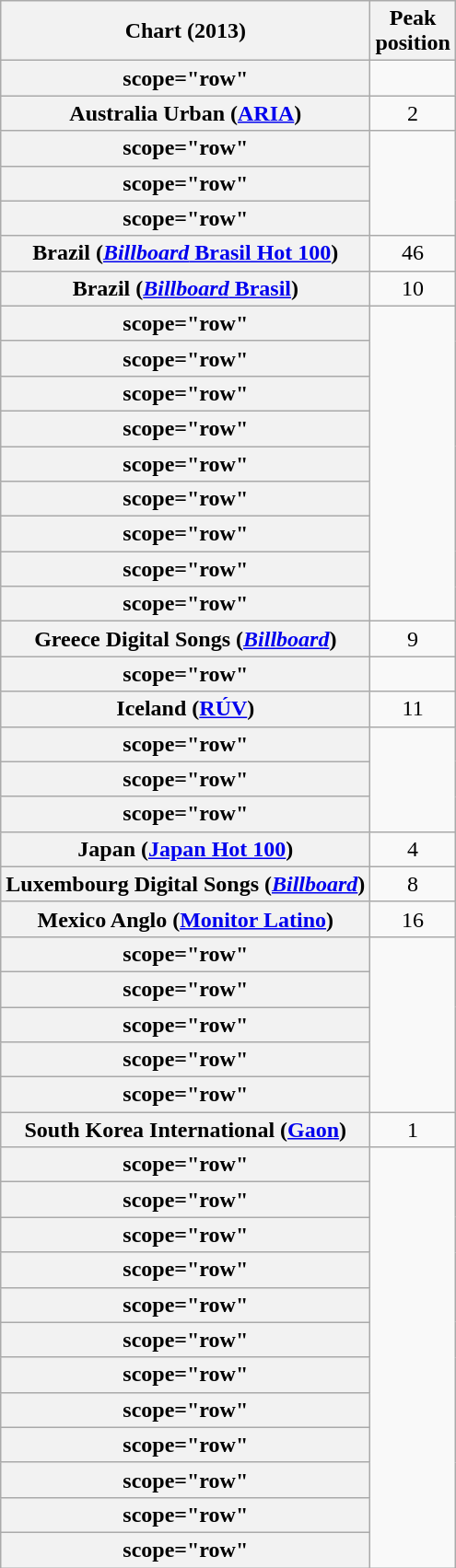<table class="wikitable sortable plainrowheaders" style="text-align:center;">
<tr>
<th>Chart (2013)</th>
<th>Peak<br>position</th>
</tr>
<tr>
<th>scope="row" </th>
</tr>
<tr>
<th scope="row">Australia Urban (<a href='#'>ARIA</a>)</th>
<td>2</td>
</tr>
<tr>
<th>scope="row" </th>
</tr>
<tr>
<th>scope="row" </th>
</tr>
<tr>
<th>scope="row" </th>
</tr>
<tr>
<th scope="row">Brazil (<a href='#'><em>Billboard</em> Brasil Hot 100</a>)</th>
<td>46</td>
</tr>
<tr>
<th scope="row">Brazil (<a href='#'><em>Billboard</em> Brasil</a>)</th>
<td>10</td>
</tr>
<tr>
<th>scope="row" </th>
</tr>
<tr>
<th>scope="row" </th>
</tr>
<tr>
<th>scope="row" </th>
</tr>
<tr>
<th>scope="row" </th>
</tr>
<tr>
<th>scope="row" </th>
</tr>
<tr>
<th>scope="row" </th>
</tr>
<tr>
<th>scope="row" </th>
</tr>
<tr>
<th>scope="row" </th>
</tr>
<tr>
<th>scope="row" </th>
</tr>
<tr>
<th scope="row">Greece Digital Songs (<em><a href='#'>Billboard</a></em>)</th>
<td>9</td>
</tr>
<tr>
<th>scope="row" </th>
</tr>
<tr>
<th scope="row">Iceland (<a href='#'>RÚV</a>)</th>
<td style="text-align:center;">11</td>
</tr>
<tr>
<th>scope="row" </th>
</tr>
<tr>
<th>scope="row" </th>
</tr>
<tr>
<th>scope="row" </th>
</tr>
<tr>
<th scope="row">Japan (<a href='#'>Japan Hot 100</a>)</th>
<td>4</td>
</tr>
<tr>
<th scope="row">Luxembourg Digital Songs (<em><a href='#'>Billboard</a></em>)</th>
<td>8</td>
</tr>
<tr>
<th scope="row">Mexico Anglo (<a href='#'>Monitor Latino</a>)</th>
<td>16</td>
</tr>
<tr>
<th>scope="row" </th>
</tr>
<tr>
<th>scope="row" </th>
</tr>
<tr>
<th>scope="row" </th>
</tr>
<tr>
<th>scope="row" </th>
</tr>
<tr>
<th>scope="row" </th>
</tr>
<tr>
<th scope="row">South Korea International (<a href='#'>Gaon</a>)</th>
<td>1</td>
</tr>
<tr>
<th>scope="row" </th>
</tr>
<tr>
<th>scope="row" </th>
</tr>
<tr>
<th>scope="row" </th>
</tr>
<tr>
<th>scope="row" </th>
</tr>
<tr>
<th>scope="row" </th>
</tr>
<tr>
<th>scope="row" </th>
</tr>
<tr>
<th>scope="row" </th>
</tr>
<tr>
<th>scope="row" </th>
</tr>
<tr>
<th>scope="row" </th>
</tr>
<tr>
<th>scope="row" </th>
</tr>
<tr>
<th>scope="row" </th>
</tr>
<tr>
<th>scope="row" </th>
</tr>
</table>
